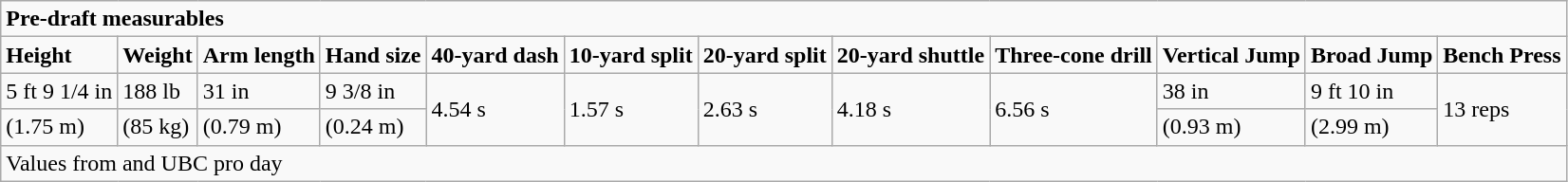<table class="wikitable">
<tr>
<td colspan="12"><strong>Pre-draft measurables</strong></td>
</tr>
<tr>
<td><strong>Height</strong></td>
<td><strong>Weight</strong></td>
<td><strong>Arm length</strong></td>
<td><strong>Hand size</strong></td>
<td><strong>40-yard dash</strong></td>
<td><strong>10-yard split</strong></td>
<td><strong>20-yard split</strong></td>
<td><strong>20-yard shuttle</strong></td>
<td><strong>Three-cone drill</strong></td>
<td><strong>Vertical Jump</strong></td>
<td><strong>Broad Jump</strong></td>
<td><strong>Bench Press</strong></td>
</tr>
<tr>
<td>5 ft 9 1/4 in</td>
<td>188 lb</td>
<td>31 in</td>
<td>9 3/8 in</td>
<td rowspan="2">4.54 s</td>
<td rowspan="2">1.57 s</td>
<td rowspan="2">2.63 s</td>
<td rowspan="2">4.18 s</td>
<td rowspan="2">6.56 s</td>
<td>38 in</td>
<td>9 ft 10 in</td>
<td rowspan="2">13 reps</td>
</tr>
<tr>
<td>(1.75 m)</td>
<td>(85 kg)</td>
<td>(0.79 m)</td>
<td>(0.24 m)</td>
<td>(0.93 m)</td>
<td>(2.99 m)</td>
</tr>
<tr>
<td colspan="12">Values from  and UBC pro day</td>
</tr>
</table>
